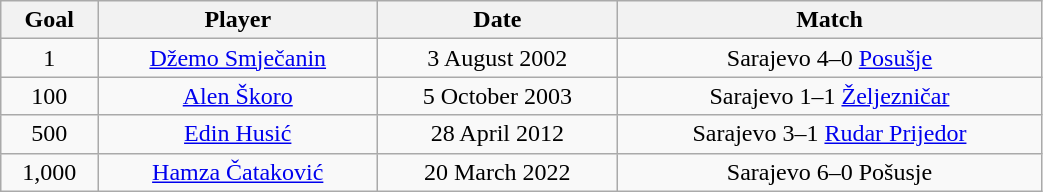<table class="wikitable unsortable" style="text-align:center; width:55%;">
<tr>
<th>Goal</th>
<th>Player</th>
<th>Date</th>
<th>Match</th>
</tr>
<tr>
<td>1</td>
<td> <a href='#'>Džemo Smječanin</a></td>
<td>3 August 2002</td>
<td>Sarajevo 4–0 <a href='#'>Posušje</a></td>
</tr>
<tr>
<td>100</td>
<td> <a href='#'>Alen Škoro</a></td>
<td>5 October 2003</td>
<td>Sarajevo 1–1 <a href='#'>Željezničar</a></td>
</tr>
<tr>
<td>500</td>
<td> <a href='#'>Edin Husić</a></td>
<td>28 April 2012</td>
<td>Sarajevo 3–1 <a href='#'>Rudar Prijedor</a></td>
</tr>
<tr>
<td>1,000</td>
<td> <a href='#'>Hamza Čataković</a></td>
<td>20 March 2022</td>
<td>Sarajevo 6–0 Pošusje</td>
</tr>
</table>
